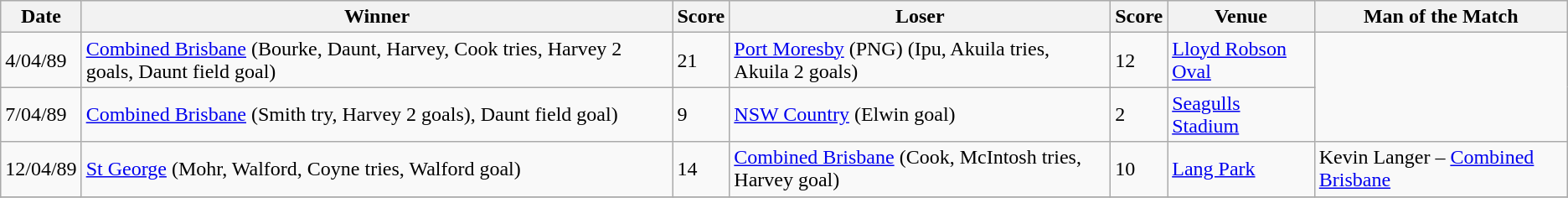<table class="wikitable">
<tr style="background:#efefef">
<th>Date</th>
<th>Winner</th>
<th>Score</th>
<th>Loser</th>
<th>Score</th>
<th>Venue</th>
<th>Man of the Match</th>
</tr>
<tr>
<td>4/04/89</td>
<td>	<a href='#'>Combined Brisbane</a> (Bourke, Daunt, Harvey, Cook tries, Harvey 2 goals, Daunt field goal)</td>
<td>21</td>
<td> <a href='#'>Port Moresby</a> (PNG) (Ipu, Akuila tries, Akuila 2 goals)</td>
<td>12</td>
<td><a href='#'>Lloyd Robson Oval</a></td>
</tr>
<tr>
<td>7/04/89</td>
<td>	<a href='#'>Combined Brisbane</a> (Smith try, Harvey 2 goals), Daunt field goal)</td>
<td>9</td>
<td> <a href='#'>NSW Country</a> (Elwin goal)</td>
<td>2</td>
<td><a href='#'>Seagulls Stadium</a></td>
</tr>
<tr>
<td>12/04/89</td>
<td> <a href='#'>St George</a> (Mohr, Walford, Coyne tries, Walford goal)</td>
<td>14</td>
<td> <a href='#'>Combined Brisbane</a> (Cook, McIntosh tries, Harvey goal)</td>
<td>10</td>
<td><a href='#'>Lang Park</a></td>
<td>Kevin Langer – <a href='#'>Combined Brisbane</a></td>
</tr>
<tr>
</tr>
</table>
